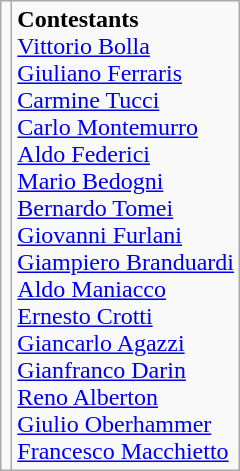<table class="wikitable" style="text-align:center">
<tr>
<td></td>
<td align=left><strong>Contestants</strong><br> <a href='#'>Vittorio Bolla</a> <br> <a href='#'>Giuliano Ferraris</a> <br> <a href='#'>Carmine Tucci</a> <br> <a href='#'>Carlo Montemurro</a> <br> <a href='#'>Aldo Federici</a> <br> <a href='#'>Mario Bedogni</a> <br> <a href='#'>Bernardo Tomei</a> <br> <a href='#'>Giovanni Furlani</a> <br> <a href='#'>Giampiero Branduardi</a> <br> <a href='#'>Aldo Maniacco</a> <br> <a href='#'>Ernesto Crotti</a> <br> <a href='#'>Giancarlo Agazzi</a> <br> <a href='#'>Gianfranco Darin</a> <br> <a href='#'>Reno Alberton</a> <br> <a href='#'>Giulio Oberhammer</a> <br> <a href='#'>Francesco Macchietto</a></td>
</tr>
</table>
